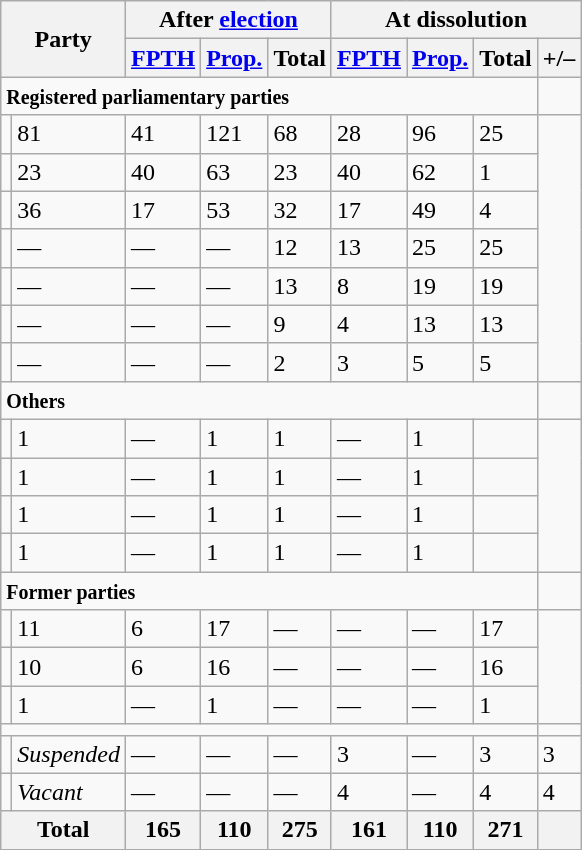<table class="wikitable sortable">
<tr>
<th colspan="2" rowspan="2">Party</th>
<th colspan="3">After <a href='#'>election</a></th>
<th colspan="4">At dissolution</th>
</tr>
<tr>
<th><a href='#'>FPTH</a></th>
<th><a href='#'>Prop.</a></th>
<th>Total</th>
<th><a href='#'>FPTH</a></th>
<th><a href='#'>Prop.</a></th>
<th>Total</th>
<th>+/–</th>
</tr>
<tr>
<td colspan="8"><strong><small>Registered parliamentary parties</small></strong></td>
<td></td>
</tr>
<tr>
<td></td>
<td>81</td>
<td>41</td>
<td>121</td>
<td>68</td>
<td>28</td>
<td>96</td>
<td>25</td>
</tr>
<tr>
<td></td>
<td>23</td>
<td>40</td>
<td>63</td>
<td>23</td>
<td>40</td>
<td>62</td>
<td>1</td>
</tr>
<tr>
<td></td>
<td>36</td>
<td>17</td>
<td>53</td>
<td>32</td>
<td>17</td>
<td>49</td>
<td>4</td>
</tr>
<tr>
<td></td>
<td>—</td>
<td>—</td>
<td>—</td>
<td>12</td>
<td>13</td>
<td>25</td>
<td>25</td>
</tr>
<tr>
<td></td>
<td>—</td>
<td>—</td>
<td>—</td>
<td>13</td>
<td>8</td>
<td>19</td>
<td>19</td>
</tr>
<tr>
<td></td>
<td>—</td>
<td>—</td>
<td>—</td>
<td>9</td>
<td>4</td>
<td>13</td>
<td>13</td>
</tr>
<tr>
<td></td>
<td>—</td>
<td>—</td>
<td>—</td>
<td>2</td>
<td>3</td>
<td>5</td>
<td>5</td>
</tr>
<tr>
<td colspan="8"><strong><small>Others</small></strong></td>
<td></td>
</tr>
<tr>
<td></td>
<td>1</td>
<td>—</td>
<td>1</td>
<td>1</td>
<td>—</td>
<td>1</td>
<td></td>
</tr>
<tr>
<td></td>
<td>1</td>
<td>—</td>
<td>1</td>
<td>1</td>
<td>—</td>
<td>1</td>
<td></td>
</tr>
<tr>
<td></td>
<td>1</td>
<td>—</td>
<td>1</td>
<td>1</td>
<td>—</td>
<td>1</td>
<td></td>
</tr>
<tr>
<td></td>
<td>1</td>
<td>—</td>
<td>1</td>
<td>1</td>
<td>—</td>
<td>1</td>
<td></td>
</tr>
<tr>
<td colspan="8"><strong><small>Former parties</small></strong></td>
<td></td>
</tr>
<tr>
<td></td>
<td>11</td>
<td>6</td>
<td>17</td>
<td>—</td>
<td>—</td>
<td>—</td>
<td>17</td>
</tr>
<tr>
<td></td>
<td>10</td>
<td>6</td>
<td>16</td>
<td>—</td>
<td>—</td>
<td>—</td>
<td>16</td>
</tr>
<tr>
<td></td>
<td>1</td>
<td>—</td>
<td>1</td>
<td>—</td>
<td>—</td>
<td>—</td>
<td>1</td>
</tr>
<tr>
<td colspan="8"></td>
<td></td>
</tr>
<tr>
<td></td>
<td><em>Suspended</em></td>
<td>—</td>
<td>—</td>
<td>—</td>
<td>3</td>
<td>—</td>
<td>3</td>
<td>3</td>
</tr>
<tr>
<td></td>
<td><em>Vacant</em></td>
<td>—</td>
<td>—</td>
<td>—</td>
<td>4</td>
<td>—</td>
<td>4</td>
<td>4</td>
</tr>
<tr>
<th colspan="2">Total</th>
<th>165</th>
<th>110</th>
<th>275</th>
<th>161</th>
<th>110</th>
<th>271</th>
<th></th>
</tr>
</table>
